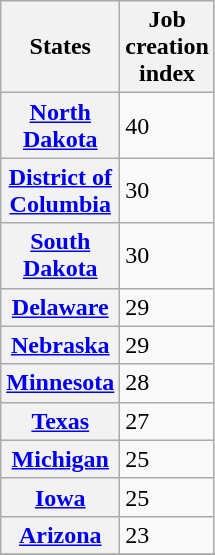<table class="wikitable collapsible sortable" style="width:5em">
<tr>
<th>States</th>
<th>Job creation index</th>
</tr>
<tr>
<th><a href='#'>North Dakota</a></th>
<td>40</td>
</tr>
<tr>
<th><a href='#'>District of Columbia</a></th>
<td>30</td>
</tr>
<tr>
<th><a href='#'>South Dakota</a></th>
<td>30</td>
</tr>
<tr>
<th><a href='#'>Delaware</a></th>
<td>29</td>
</tr>
<tr>
<th><a href='#'>Nebraska</a></th>
<td>29</td>
</tr>
<tr>
<th><a href='#'>Minnesota</a></th>
<td>28</td>
</tr>
<tr>
<th><a href='#'>Texas</a></th>
<td>27</td>
</tr>
<tr>
<th><a href='#'>Michigan</a></th>
<td>25</td>
</tr>
<tr>
<th><a href='#'>Iowa</a></th>
<td>25</td>
</tr>
<tr>
<th><a href='#'>Arizona</a></th>
<td>23</td>
</tr>
<tr>
</tr>
</table>
